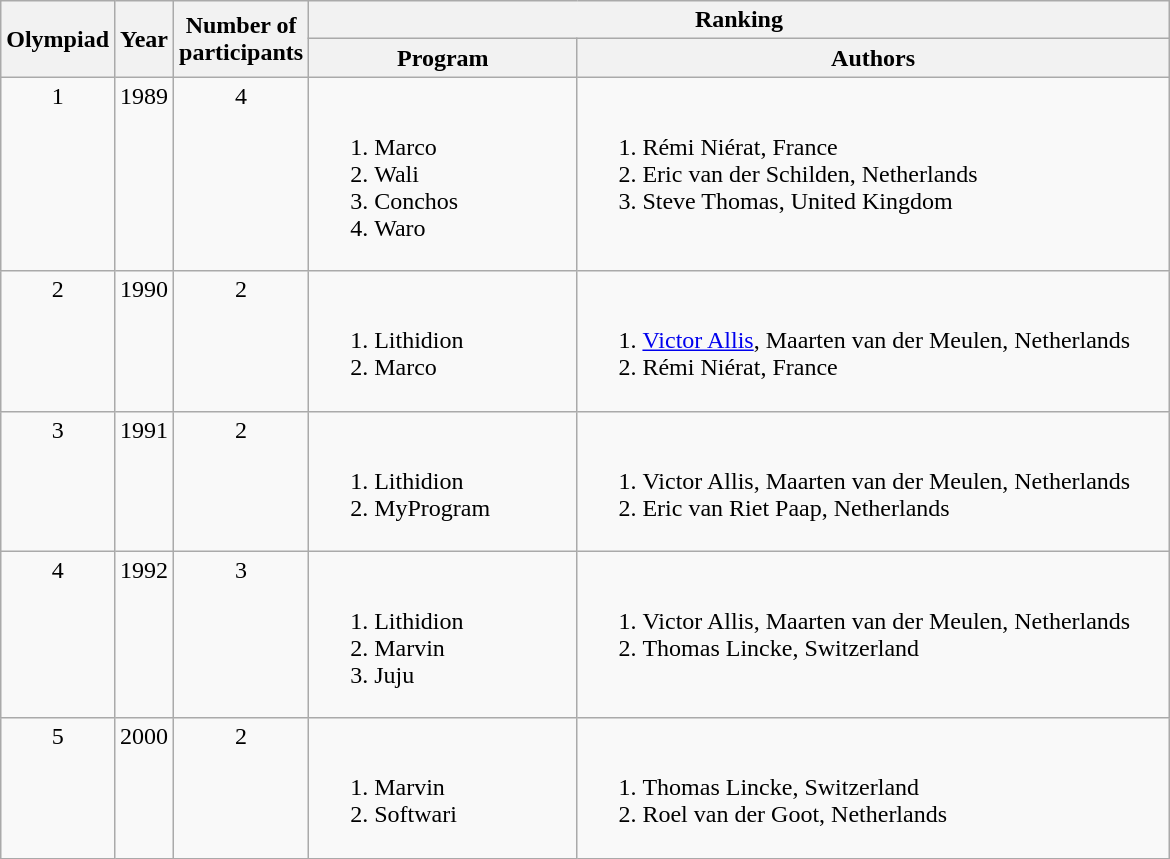<table class="wikitable" style="width: 780px;">
<tr align="center">
<th rowspan=2>Olympiad</th>
<th rowspan=2>Year</th>
<th rowspan=2>Number of<br>participants</th>
<th colspan=2>Ranking</th>
</tr>
<tr align="center">
<th>Program</th>
<th>Authors</th>
</tr>
<tr align="center" valign="top">
<td style="width: 60px;">1</td>
<td style="width: 30px;">1989</td>
<td style="width: 80px;">4</td>
<td style="width: 180px;" align="left"><br><ol><li>Marco</li><li>Wali</li><li>Conchos</li><li>Waro</li></ol></td>
<td style="width: 430px;" align=left><br><ol><li>Rémi Niérat, France</li><li>Eric van der Schilden, Netherlands</li><li>Steve Thomas, United Kingdom</li></ol></td>
</tr>
<tr align="center" valign="top">
<td>2</td>
<td>1990</td>
<td>2</td>
<td align="left"><br><ol><li>Lithidion</li><li>Marco</li></ol></td>
<td align=left><br><ol><li><a href='#'>Victor Allis</a>, Maarten van der Meulen, Netherlands</li><li>Rémi Niérat, France</li></ol></td>
</tr>
<tr align="center" valign="top">
<td>3</td>
<td>1991</td>
<td>2</td>
<td align="left"><br><ol><li>Lithidion</li><li>MyProgram</li></ol></td>
<td align=left><br><ol><li>Victor Allis, Maarten van der Meulen, Netherlands</li><li>Eric van Riet Paap, Netherlands</li></ol></td>
</tr>
<tr align="center" valign="top">
<td>4</td>
<td>1992</td>
<td>3</td>
<td align="left"><br><ol><li>Lithidion</li><li>Marvin</li><li>Juju</li></ol></td>
<td align=left><br><ol><li>Victor Allis, Maarten van der Meulen, Netherlands</li><li>Thomas Lincke, Switzerland</li></ol></td>
</tr>
<tr align="center" valign="top">
<td>5</td>
<td>2000</td>
<td>2</td>
<td align="left"><br><ol><li>Marvin</li><li>Softwari</li></ol></td>
<td align=left><br><ol><li>Thomas Lincke, Switzerland</li><li>Roel van der Goot, Netherlands</li></ol></td>
</tr>
</table>
